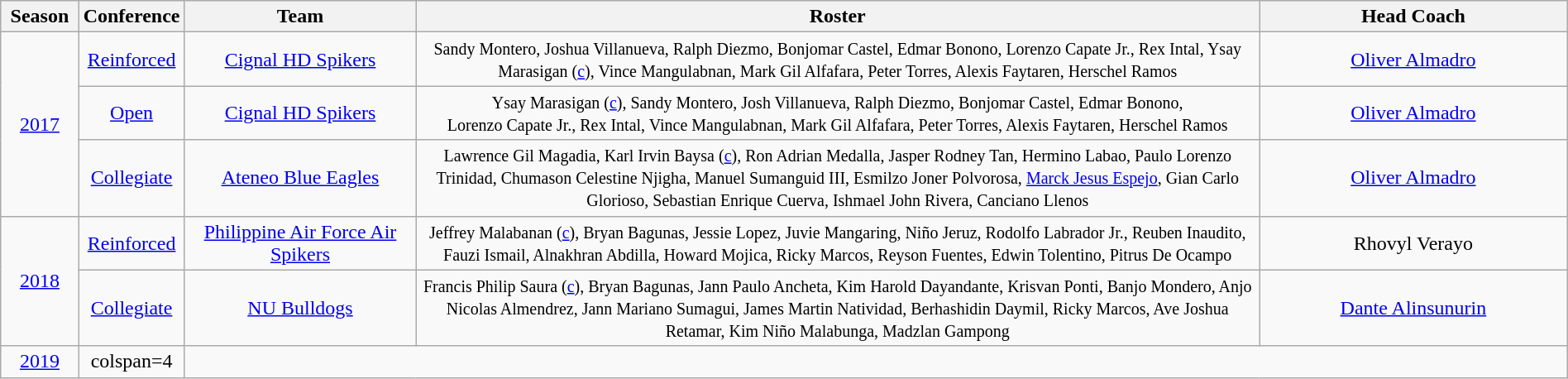<table class="wikitable" width=100%>
<tr>
<th width=5%>Season</th>
<th ! width=5%>Conference</th>
<th ! width=15%>Team</th>
<th ! width=55%>Roster</th>
<th ! width=20%>Head Coach</th>
</tr>
<tr style="text-align:center">
<td rowspan="3"><a href='#'>2017</a></td>
<td><a href='#'>Reinforced</a></td>
<td><a href='#'>Cignal HD Spikers</a></td>
<td><small> Sandy Montero, Joshua Villanueva, Ralph Diezmo, Bonjomar Castel, Edmar Bonono, Lorenzo Capate Jr., Rex Intal, Ysay Marasigan (<a href='#'>c</a>), Vince Mangulabnan, Mark Gil Alfafara, Peter Torres, Alexis Faytaren, Herschel Ramos </small></td>
<td> <a href='#'>Oliver Almadro</a></td>
</tr>
<tr style="text-align:center">
<td><a href='#'>Open</a></td>
<td><a href='#'>Cignal HD Spikers</a></td>
<td><small> Ysay Marasigan (<a href='#'>c</a>), Sandy Montero, Josh Villanueva, Ralph Diezmo, Bonjomar Castel, Edmar Bonono,<br>Lorenzo Capate Jr., Rex Intal, Vince Mangulabnan, Mark Gil Alfafara, Peter Torres, Alexis Faytaren, Herschel Ramos </small></td>
<td> <a href='#'>Oliver Almadro</a></td>
</tr>
<tr style="text-align:center">
<td><a href='#'>Collegiate</a></td>
<td><a href='#'>Ateneo Blue Eagles</a></td>
<td><small> Lawrence Gil Magadia, Karl Irvin Baysa (<a href='#'>c</a>), Ron Adrian Medalla, Jasper Rodney Tan, Hermino Labao, Paulo Lorenzo Trinidad, Chumason Celestine Njigha, Manuel Sumanguid III, Esmilzo Joner Polvorosa, <a href='#'>Marck Jesus Espejo</a>, Gian Carlo Glorioso, Sebastian Enrique Cuerva, Ishmael John Rivera, Canciano Llenos </small></td>
<td> <a href='#'>Oliver Almadro</a></td>
</tr>
<tr style="text-align:center">
<td rowspan="2"><a href='#'>2018</a></td>
<td><a href='#'>Reinforced</a></td>
<td><a href='#'>Philippine Air Force Air Spikers</a></td>
<td><small> Jeffrey Malabanan (<a href='#'>c</a>), Bryan Bagunas, Jessie Lopez, Juvie Mangaring, Niño Jeruz, Rodolfo Labrador Jr., Reuben Inaudito, Fauzi Ismail, Alnakhran Abdilla, Howard Mojica, Ricky Marcos, Reyson Fuentes, Edwin Tolentino, Pitrus De Ocampo</small></td>
<td> Rhovyl Verayo</td>
</tr>
<tr style="text-align:center">
<td><a href='#'>Collegiate</a></td>
<td><a href='#'>NU Bulldogs</a></td>
<td><small> Francis Philip Saura (<a href='#'>c</a>), Bryan Bagunas, Jann Paulo Ancheta, Kim Harold Dayandante, Krisvan Ponti, Banjo Mondero, Anjo Nicolas Almendrez, Jann Mariano Sumagui, James Martin Natividad, Berhashidin Daymil, Ricky Marcos, Ave Joshua Retamar, Kim Niño Malabunga, Madzlan Gampong </small></td>
<td> <a href='#'>Dante Alinsunurin</a></td>
</tr>
<tr style="text-align:center">
<td><a href='#'>2019</a></td>
<td>colspan=4</td>
</tr>
</table>
